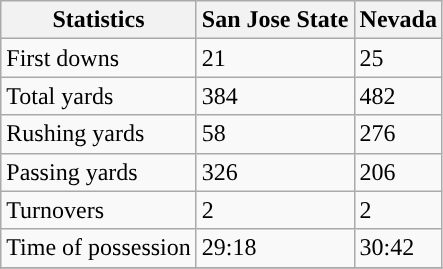<table class="wikitable">
<tr>
<th>Statistics</th>
<th>San Jose State</th>
<th>Nevada</th>
</tr>
<tr>
<td>First downs</td>
<td>21</td>
<td>25</td>
</tr>
<tr>
<td>Total yards</td>
<td>384</td>
<td>482</td>
</tr>
<tr>
<td>Rushing yards</td>
<td>58</td>
<td>276</td>
</tr>
<tr>
<td>Passing yards</td>
<td>326</td>
<td>206</td>
</tr>
<tr>
<td>Turnovers</td>
<td>2</td>
<td>2</td>
</tr>
<tr>
<td>Time of possession</td>
<td>29:18</td>
<td>30:42</td>
</tr>
<tr>
</tr>
</table>
